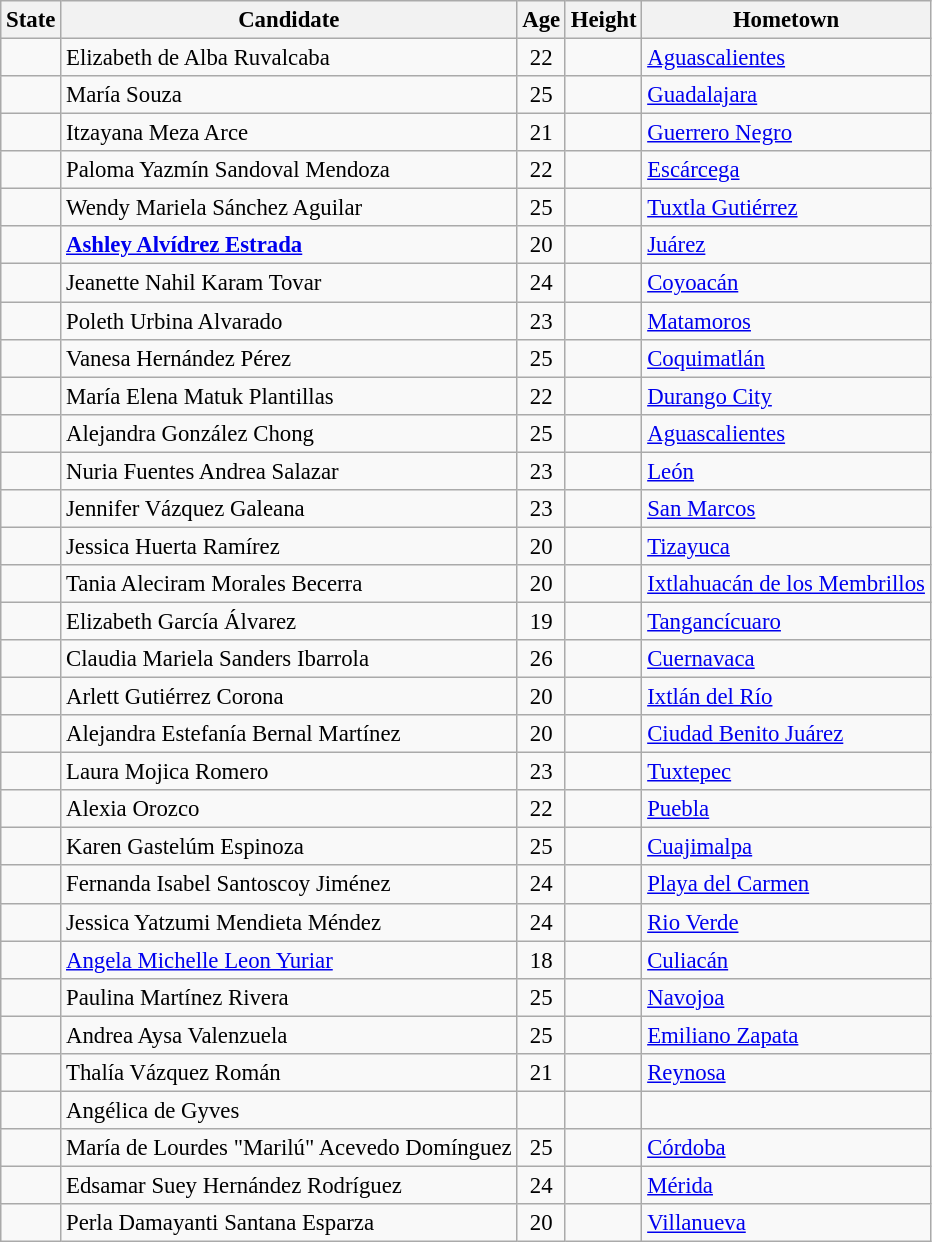<table class="wikitable sortable" style="font-size: 95%;">
<tr>
<th>State</th>
<th>Candidate</th>
<th>Age</th>
<th>Height</th>
<th>Hometown</th>
</tr>
<tr>
<td><strong></strong></td>
<td>Elizabeth de Alba Ruvalcaba</td>
<td align="center">22</td>
<td align="center"></td>
<td><a href='#'>Aguascalientes</a></td>
</tr>
<tr>
<td><strong></strong></td>
<td>María Souza</td>
<td align="center">25</td>
<td align="center"></td>
<td><a href='#'>Guadalajara</a></td>
</tr>
<tr>
<td><strong></strong></td>
<td>Itzayana Meza Arce</td>
<td align="center">21</td>
<td align="center"></td>
<td><a href='#'>Guerrero Negro</a></td>
</tr>
<tr>
<td><strong></strong></td>
<td>Paloma Yazmín Sandoval Mendoza</td>
<td align="center">22</td>
<td align="center"></td>
<td><a href='#'>Escárcega</a></td>
</tr>
<tr>
<td><strong></strong></td>
<td>Wendy Mariela Sánchez Aguilar</td>
<td align="center">25</td>
<td align="center"></td>
<td><a href='#'>Tuxtla Gutiérrez</a></td>
</tr>
<tr>
<td><strong></strong></td>
<td><strong><a href='#'>Ashley Alvídrez Estrada</a></strong></td>
<td align=" center">20</td>
<td align=" center"></td>
<td><a href='#'>Juárez</a></td>
</tr>
<tr>
<td><strong></strong></td>
<td>Jeanette Nahil Karam Tovar</td>
<td align="center">24</td>
<td align="center"></td>
<td><a href='#'>Coyoacán</a></td>
</tr>
<tr>
<td><strong></strong></td>
<td>Poleth Urbina Alvarado</td>
<td align="center">23</td>
<td align="center"></td>
<td><a href='#'>Matamoros</a></td>
</tr>
<tr>
<td><strong></strong></td>
<td>Vanesa Hernández Pérez</td>
<td align="center">25</td>
<td align="center"></td>
<td><a href='#'>Coquimatlán</a></td>
</tr>
<tr>
<td><strong></strong></td>
<td>María Elena Matuk Plantillas</td>
<td align="center">22</td>
<td align="center"></td>
<td><a href='#'>Durango City</a></td>
</tr>
<tr>
<td><strong></strong></td>
<td>Alejandra González Chong</td>
<td align="center">25</td>
<td align="center"></td>
<td><a href='#'>Aguascalientes</a></td>
</tr>
<tr>
<td><strong></strong></td>
<td>Nuria Fuentes Andrea Salazar</td>
<td align="center">23</td>
<td align="center"></td>
<td><a href='#'>León</a></td>
</tr>
<tr>
<td><strong></strong></td>
<td>Jennifer Vázquez Galeana</td>
<td align="center">23</td>
<td align="center"></td>
<td><a href='#'>San Marcos</a></td>
</tr>
<tr>
<td><strong></strong></td>
<td>Jessica Huerta Ramírez</td>
<td align="center">20</td>
<td align="center"></td>
<td><a href='#'>Tizayuca</a></td>
</tr>
<tr>
<td><strong></strong></td>
<td>Tania Aleciram Morales Becerra</td>
<td align=" center">20</td>
<td align=" center"></td>
<td><a href='#'>Ixtlahuacán de los Membrillos</a></td>
</tr>
<tr>
<td><strong></strong></td>
<td>Elizabeth García Álvarez</td>
<td align="center">19</td>
<td align="center"></td>
<td><a href='#'>Tangancícuaro</a></td>
</tr>
<tr>
<td><strong></strong></td>
<td>Claudia Mariela Sanders Ibarrola</td>
<td align="center">26</td>
<td align="center"></td>
<td><a href='#'>Cuernavaca</a></td>
</tr>
<tr>
<td><strong></strong></td>
<td>Arlett Gutiérrez Corona</td>
<td align="center">20</td>
<td align="center"></td>
<td><a href='#'>Ixtlán del Río</a></td>
</tr>
<tr>
<td><strong></strong></td>
<td>Alejandra Estefanía Bernal Martínez</td>
<td align="center">20</td>
<td align="center"></td>
<td><a href='#'>Ciudad Benito Juárez</a></td>
</tr>
<tr>
<td><strong></strong></td>
<td>Laura Mojica Romero</td>
<td align="center">23</td>
<td align="center"></td>
<td><a href='#'>Tuxtepec</a></td>
</tr>
<tr>
<td><strong></strong></td>
<td>Alexia Orozco</td>
<td align="center">22</td>
<td align="center"></td>
<td><a href='#'>Puebla</a></td>
</tr>
<tr>
<td><strong></strong></td>
<td>Karen Gastelúm Espinoza</td>
<td align="center">25</td>
<td align="center"></td>
<td><a href='#'>Cuajimalpa</a></td>
</tr>
<tr>
<td><strong></strong></td>
<td>Fernanda Isabel Santoscoy Jiménez</td>
<td align="center">24</td>
<td align="center"></td>
<td><a href='#'>Playa del Carmen</a></td>
</tr>
<tr>
<td><strong></strong></td>
<td>Jessica Yatzumi Mendieta Méndez</td>
<td align="center">24</td>
<td align="center"></td>
<td><a href='#'>Rio Verde</a></td>
</tr>
<tr>
<td><strong></strong></td>
<td><a href='#'>Angela Michelle Leon Yuriar</a></td>
<td align="center">18</td>
<td align="center"></td>
<td><a href='#'>Culiacán</a></td>
</tr>
<tr>
<td><strong></strong></td>
<td>Paulina Martínez Rivera</td>
<td align="center">25</td>
<td align="center"></td>
<td><a href='#'>Navojoa</a></td>
</tr>
<tr>
<td><strong></strong></td>
<td>Andrea Aysa Valenzuela</td>
<td align="center">25</td>
<td align="center"></td>
<td><a href='#'>Emiliano Zapata</a></td>
</tr>
<tr>
<td><strong></strong></td>
<td>Thalía Vázquez Román</td>
<td align="center">21</td>
<td align="center"></td>
<td><a href='#'>Reynosa</a></td>
</tr>
<tr>
<td><strong></strong></td>
<td>Angélica de Gyves</td>
<td align="center"></td>
<td align="center"></td>
<td></td>
</tr>
<tr>
<td><strong></strong></td>
<td>María de Lourdes "Marilú" Acevedo Domínguez</td>
<td align="center">25</td>
<td align="center"></td>
<td><a href='#'>Córdoba</a></td>
</tr>
<tr>
<td><strong></strong></td>
<td>Edsamar Suey Hernández Rodríguez</td>
<td align="center">24</td>
<td align="center"></td>
<td><a href='#'>Mérida</a></td>
</tr>
<tr>
<td><strong></strong></td>
<td>Perla Damayanti Santana Esparza</td>
<td align="center">20</td>
<td align="center"></td>
<td><a href='#'>Villanueva</a></td>
</tr>
</table>
